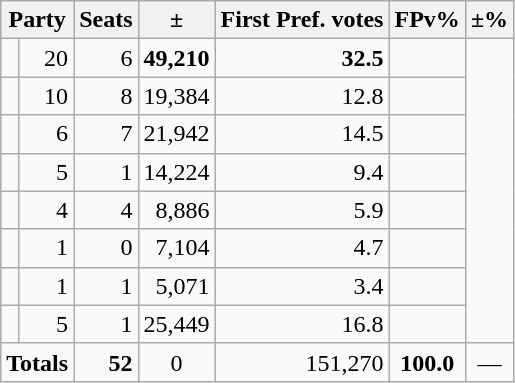<table class=wikitable>
<tr>
<th colspan=2 align=center>Party</th>
<th valign=top>Seats</th>
<th valign=top>±</th>
<th valign=top>First Pref. votes</th>
<th valign=top>FPv%</th>
<th valign=top>±%</th>
</tr>
<tr>
<td></td>
<td align=right>20</td>
<td align=right> 6</td>
<td align=right><strong>49,210</strong></td>
<td align=right><strong>32.5</strong></td>
<td align=right></td>
</tr>
<tr>
<td></td>
<td align=right>10</td>
<td align=right> 8</td>
<td align=right>19,384</td>
<td align=right>12.8</td>
<td align=right></td>
</tr>
<tr>
<td></td>
<td align=right>6</td>
<td align=right> 7</td>
<td align=right>21,942</td>
<td align=right>14.5</td>
<td align=right></td>
</tr>
<tr>
<td></td>
<td align=right>5</td>
<td align=right> 1</td>
<td align=right>14,224</td>
<td align=right>9.4</td>
<td align=right></td>
</tr>
<tr>
<td></td>
<td align=right>4</td>
<td align=right> 4</td>
<td align=right>8,886</td>
<td align=right>5.9</td>
<td align=right></td>
</tr>
<tr>
<td></td>
<td align=right>1</td>
<td align=right> 0</td>
<td align=right>7,104</td>
<td align=right>4.7</td>
<td align=right></td>
</tr>
<tr>
<td></td>
<td align=right>1</td>
<td align=right> 1</td>
<td align=right>5,071</td>
<td align=right>3.4</td>
<td align=right></td>
</tr>
<tr>
<td></td>
<td align=right>5</td>
<td align=right> 1</td>
<td align=right>25,449</td>
<td align=right>16.8</td>
<td align=right></td>
</tr>
<tr>
<td colspan=2 align=center><strong>Totals</strong></td>
<td align=right><strong>52</strong></td>
<td align=center> 0</td>
<td align=right>151,270</td>
<td align=center><strong>100.0</strong></td>
<td align=center>—</td>
</tr>
</table>
